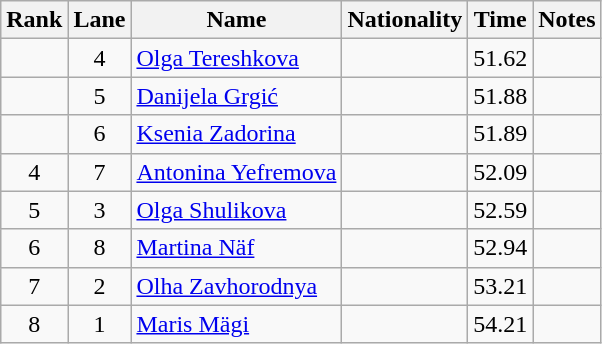<table class="wikitable sortable" style="text-align:center">
<tr>
<th>Rank</th>
<th>Lane</th>
<th>Name</th>
<th>Nationality</th>
<th>Time</th>
<th>Notes</th>
</tr>
<tr>
<td></td>
<td>4</td>
<td align=left><a href='#'>Olga Tereshkova</a></td>
<td align=left></td>
<td>51.62</td>
<td></td>
</tr>
<tr>
<td></td>
<td>5</td>
<td align=left><a href='#'>Danijela Grgić</a></td>
<td align=left></td>
<td>51.88</td>
<td></td>
</tr>
<tr>
<td></td>
<td>6</td>
<td align=left><a href='#'>Ksenia Zadorina</a></td>
<td align=left></td>
<td>51.89</td>
<td></td>
</tr>
<tr>
<td>4</td>
<td>7</td>
<td align=left><a href='#'>Antonina Yefremova</a></td>
<td align=left></td>
<td>52.09</td>
<td></td>
</tr>
<tr>
<td>5</td>
<td>3</td>
<td align=left><a href='#'>Olga Shulikova</a></td>
<td align=left></td>
<td>52.59</td>
<td></td>
</tr>
<tr>
<td>6</td>
<td>8</td>
<td align=left><a href='#'>Martina Näf</a></td>
<td align=left></td>
<td>52.94</td>
<td></td>
</tr>
<tr>
<td>7</td>
<td>2</td>
<td align=left><a href='#'>Olha Zavhorodnya</a></td>
<td align=left></td>
<td>53.21</td>
<td></td>
</tr>
<tr>
<td>8</td>
<td>1</td>
<td align=left><a href='#'>Maris Mägi</a></td>
<td align=left></td>
<td>54.21</td>
<td></td>
</tr>
</table>
